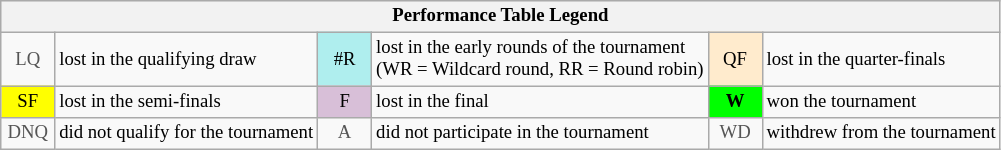<table class="wikitable" style="font-size:78%;">
<tr bgcolor="#efefef">
<th colspan="6">Performance Table Legend</th>
</tr>
<tr>
<td align="center" style="color:#555555;" width="30">LQ</td>
<td>lost in the qualifying draw</td>
<td align="center" style="background:#afeeee;">#R</td>
<td>lost in the early rounds of the tournament<br>(WR = Wildcard round, RR = Round robin)</td>
<td align="center" style="background:#ffebcd;">QF</td>
<td>lost in the quarter-finals</td>
</tr>
<tr>
<td align="center" style="background:yellow;">SF</td>
<td>lost in the semi-finals</td>
<td align="center" style="background:#D8BFD8;">F</td>
<td>lost in the final</td>
<td align="center" style="background:#00ff00;"><strong>W</strong></td>
<td>won the tournament</td>
</tr>
<tr>
<td align="center" style="color:#555555;" width="30">DNQ</td>
<td>did not qualify for the tournament</td>
<td align="center" style="color:#555555;" width="30">A</td>
<td>did not participate in the tournament</td>
<td align="center" style="color:#555555;" width="30">WD</td>
<td>withdrew from the tournament</td>
</tr>
</table>
